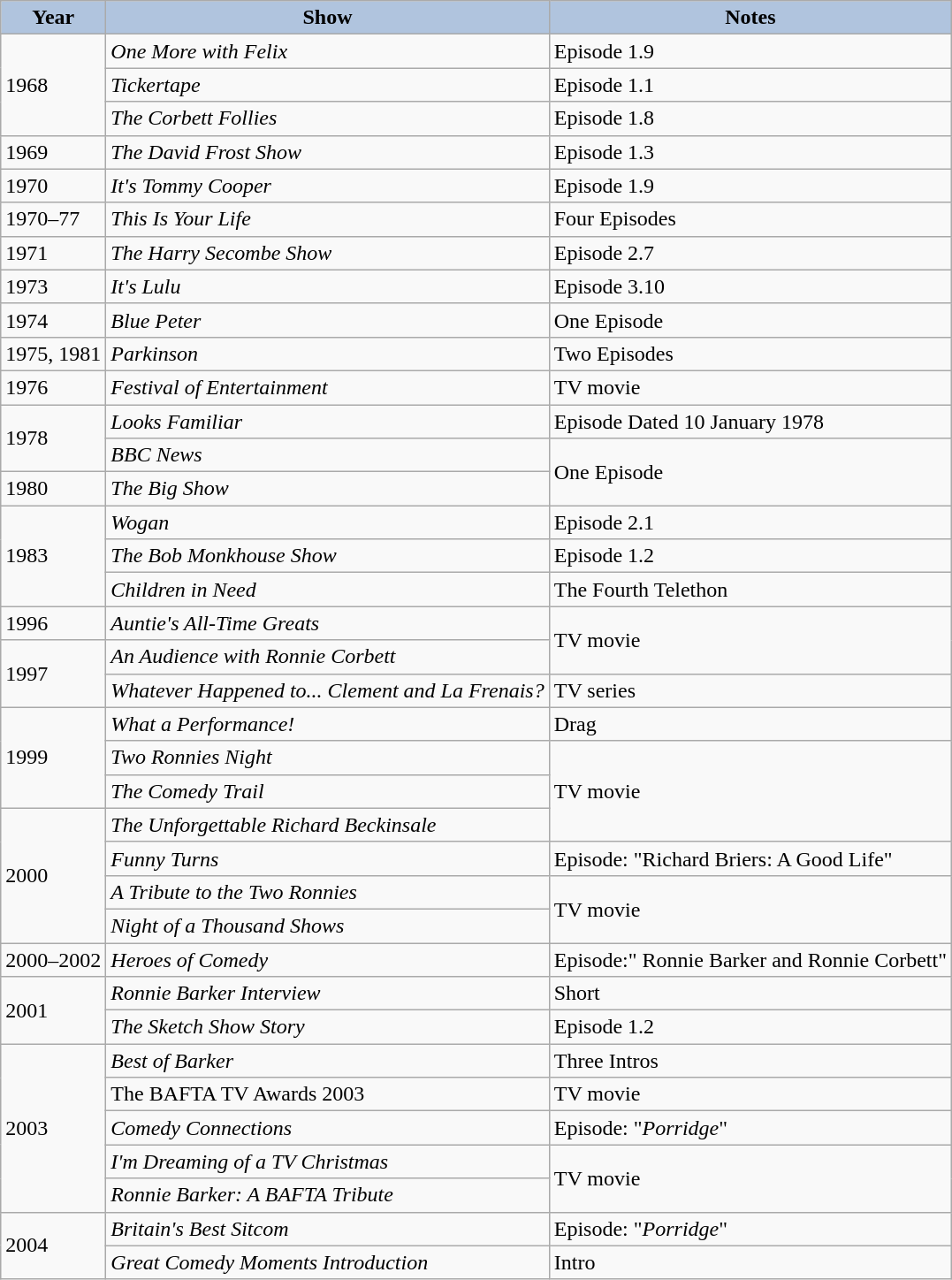<table class="wikitable">
<tr style="text-align:center;">
<th style="background:#B0C4DE;">Year</th>
<th style="background:#B0C4DE;">Show</th>
<th style="background:#B0C4DE;">Notes</th>
</tr>
<tr>
<td rowspan="3">1968</td>
<td><em>One More with Felix</em></td>
<td>Episode 1.9</td>
</tr>
<tr>
<td><em>Tickertape</em></td>
<td>Episode 1.1</td>
</tr>
<tr>
<td><em>The Corbett Follies</em></td>
<td>Episode 1.8</td>
</tr>
<tr>
<td>1969</td>
<td><em>The David Frost Show</em></td>
<td>Episode 1.3</td>
</tr>
<tr>
<td>1970</td>
<td><em>It's Tommy Cooper</em></td>
<td>Episode 1.9</td>
</tr>
<tr>
<td>1970–77</td>
<td><em>This Is Your Life</em></td>
<td>Four Episodes</td>
</tr>
<tr>
<td>1971</td>
<td><em>The Harry Secombe Show</em></td>
<td>Episode 2.7</td>
</tr>
<tr>
<td>1973</td>
<td><em>It's Lulu</em></td>
<td>Episode 3.10</td>
</tr>
<tr>
<td>1974</td>
<td><em>Blue Peter</em></td>
<td>One Episode</td>
</tr>
<tr>
<td>1975, 1981</td>
<td><em>Parkinson</em></td>
<td>Two Episodes</td>
</tr>
<tr>
<td>1976</td>
<td><em>Festival of Entertainment</em></td>
<td>TV movie</td>
</tr>
<tr>
<td rowspan="2">1978</td>
<td><em>Looks Familiar</em></td>
<td>Episode Dated 10 January 1978</td>
</tr>
<tr>
<td><em>BBC News</em></td>
<td rowspan="2">One Episode</td>
</tr>
<tr>
<td>1980</td>
<td><em>The Big Show</em></td>
</tr>
<tr>
<td rowspan="3">1983</td>
<td><em>Wogan</em></td>
<td>Episode 2.1</td>
</tr>
<tr>
<td><em>The Bob Monkhouse Show</em></td>
<td>Episode 1.2</td>
</tr>
<tr>
<td><em>Children in Need</em></td>
<td>The Fourth Telethon</td>
</tr>
<tr>
<td>1996</td>
<td><em>Auntie's All-Time Greats</em></td>
<td rowspan="2">TV movie</td>
</tr>
<tr>
<td rowspan="2">1997</td>
<td><em>An Audience with Ronnie Corbett</em></td>
</tr>
<tr>
<td><em>Whatever Happened to... Clement and La Frenais?</em></td>
<td>TV series</td>
</tr>
<tr>
<td rowspan="3">1999</td>
<td><em>What a Performance!</em></td>
<td>Drag</td>
</tr>
<tr>
<td><em>Two Ronnies Night</em></td>
<td rowspan="3">TV movie</td>
</tr>
<tr>
<td><em>The Comedy Trail</em></td>
</tr>
<tr>
<td rowspan="4">2000</td>
<td><em>The Unforgettable Richard Beckinsale</em></td>
</tr>
<tr>
<td><em>Funny Turns</em></td>
<td>Episode: "Richard Briers: A Good Life"</td>
</tr>
<tr>
<td><em>A Tribute to the Two Ronnies</em></td>
<td rowspan="2">TV movie</td>
</tr>
<tr>
<td><em>Night of a Thousand Shows</em></td>
</tr>
<tr>
<td>2000–2002</td>
<td><em>Heroes of Comedy</em></td>
<td>Episode:" Ronnie Barker and Ronnie Corbett"</td>
</tr>
<tr>
<td rowspan="2">2001</td>
<td><em>Ronnie Barker Interview</em></td>
<td>Short</td>
</tr>
<tr>
<td><em>The Sketch Show Story</em></td>
<td>Episode 1.2</td>
</tr>
<tr>
<td rowspan="5">2003</td>
<td><em>Best of Barker</em></td>
<td>Three Intros</td>
</tr>
<tr>
<td>The BAFTA TV Awards 2003</td>
<td>TV movie</td>
</tr>
<tr>
<td><em>Comedy Connections</em></td>
<td>Episode: "<em>Porridge</em>"</td>
</tr>
<tr>
<td><em>I'm Dreaming of a TV Christmas</em></td>
<td rowspan="2">TV movie</td>
</tr>
<tr>
<td><em>Ronnie Barker: A BAFTA Tribute</em></td>
</tr>
<tr>
<td rowspan="2">2004</td>
<td><em>Britain's Best Sitcom</em></td>
<td>Episode: "<em>Porridge</em>"</td>
</tr>
<tr>
<td><em>Great Comedy Moments Introduction</em></td>
<td>Intro</td>
</tr>
</table>
